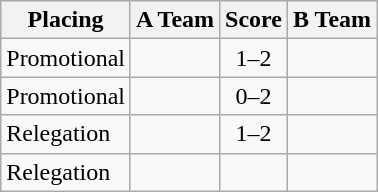<table class=wikitable style="border:1px solid #AAAAAA;">
<tr>
<th>Placing</th>
<th>A Team</th>
<th>Score</th>
<th>B Team</th>
</tr>
<tr>
<td>Promotional</td>
<td></td>
<td align="center">1–2</td>
<td><strong></strong></td>
</tr>
<tr>
<td>Promotional</td>
<td></td>
<td align="center">0–2</td>
<td><strong></strong></td>
</tr>
<tr>
<td>Relegation</td>
<td><em></em></td>
<td align="center">1–2</td>
<td><strong></strong></td>
</tr>
<tr>
<td>Relegation</td>
<td></td>
<td align="center"></td>
<td><em></em></td>
</tr>
</table>
